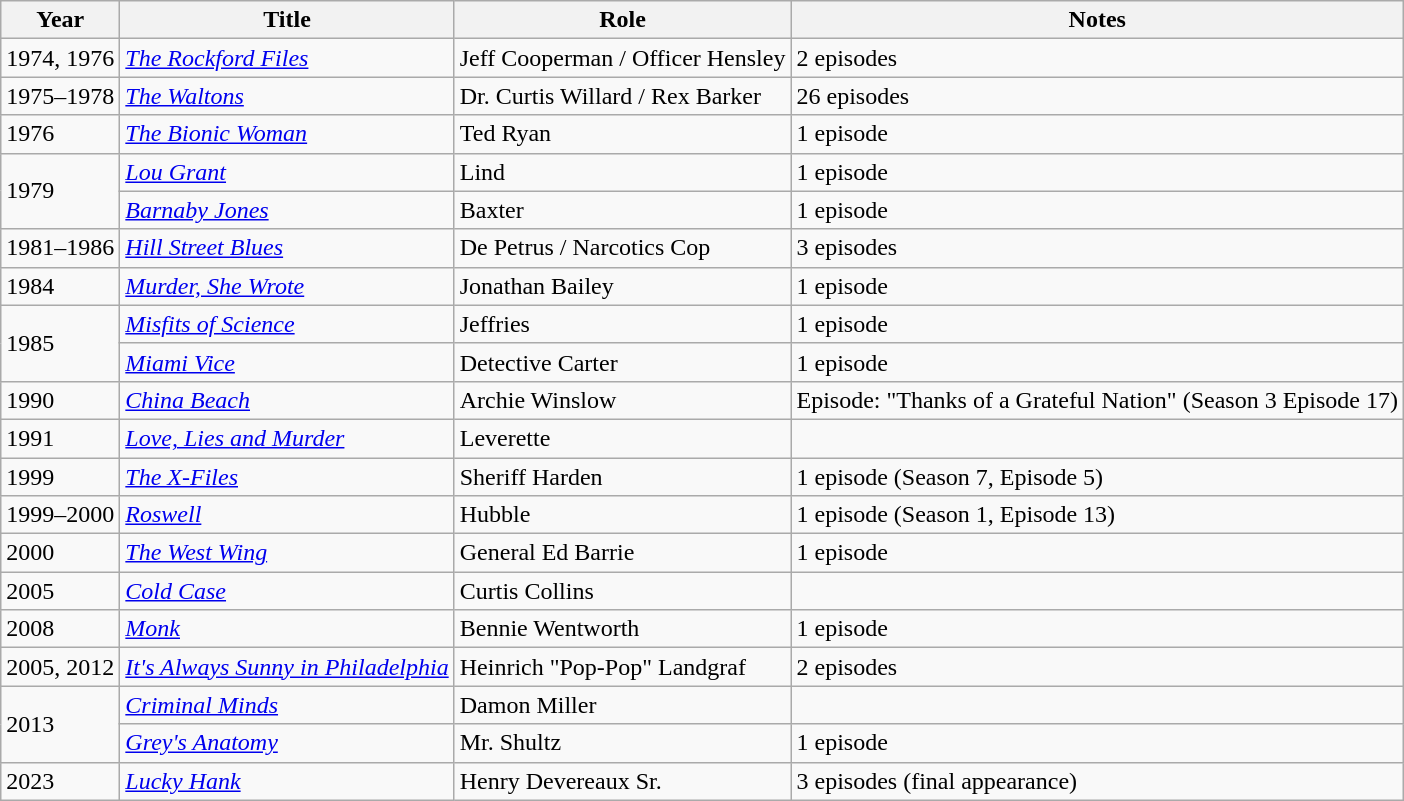<table class="wikitable sortable">
<tr>
<th>Year</th>
<th>Title</th>
<th>Role</th>
<th class="unsortable">Notes</th>
</tr>
<tr>
<td>1974, 1976</td>
<td><em><a href='#'>The Rockford Files</a></em></td>
<td>Jeff Cooperman / Officer Hensley</td>
<td>2 episodes</td>
</tr>
<tr>
<td>1975–1978</td>
<td><em><a href='#'>The Waltons</a></em></td>
<td>Dr. Curtis Willard / Rex Barker</td>
<td>26 episodes</td>
</tr>
<tr>
<td>1976</td>
<td><em><a href='#'>The Bionic Woman</a></em></td>
<td>Ted Ryan</td>
<td>1 episode</td>
</tr>
<tr>
<td rowspan="2">1979</td>
<td><em><a href='#'>Lou Grant</a></em></td>
<td>Lind</td>
<td>1 episode</td>
</tr>
<tr>
<td><em><a href='#'>Barnaby Jones</a></em></td>
<td>Baxter</td>
<td>1 episode</td>
</tr>
<tr>
<td>1981–1986</td>
<td><em><a href='#'>Hill Street Blues</a></em></td>
<td>De Petrus / Narcotics Cop</td>
<td>3 episodes</td>
</tr>
<tr>
<td>1984</td>
<td><em><a href='#'>Murder, She Wrote</a></em></td>
<td>Jonathan Bailey</td>
<td>1 episode</td>
</tr>
<tr>
<td rowspan="2">1985</td>
<td><em><a href='#'>Misfits of Science</a></em></td>
<td>Jeffries</td>
<td>1 episode</td>
</tr>
<tr>
<td><em><a href='#'>Miami Vice</a></em></td>
<td>Detective Carter</td>
<td>1 episode</td>
</tr>
<tr>
<td>1990</td>
<td><em><a href='#'>China Beach</a></em></td>
<td>Archie Winslow</td>
<td>Episode: "Thanks of a Grateful Nation" (Season 3 Episode 17)</td>
</tr>
<tr>
<td>1991</td>
<td><em><a href='#'>Love, Lies and Murder</a></em></td>
<td>Leverette</td>
<td></td>
</tr>
<tr>
<td>1999</td>
<td><em><a href='#'>The X-Files</a></em></td>
<td>Sheriff Harden</td>
<td>1 episode (Season 7, Episode 5)</td>
</tr>
<tr>
<td>1999–2000</td>
<td><em><a href='#'>Roswell</a></em></td>
<td>Hubble</td>
<td>1 episode (Season 1, Episode 13)</td>
</tr>
<tr>
<td>2000</td>
<td><em><a href='#'>The West Wing</a></em></td>
<td>General Ed Barrie</td>
<td>1 episode</td>
</tr>
<tr>
<td>2005</td>
<td><em><a href='#'>Cold Case</a></em></td>
<td>Curtis Collins</td>
<td></td>
</tr>
<tr>
<td>2008</td>
<td><em><a href='#'>Monk</a></em></td>
<td>Bennie Wentworth</td>
<td>1 episode</td>
</tr>
<tr>
<td>2005, 2012</td>
<td><em><a href='#'>It's Always Sunny in Philadelphia</a></em></td>
<td>Heinrich "Pop-Pop" Landgraf</td>
<td>2 episodes</td>
</tr>
<tr>
<td rowspan="2">2013</td>
<td><em><a href='#'>Criminal Minds</a></em></td>
<td>Damon Miller</td>
<td></td>
</tr>
<tr>
<td><em><a href='#'>Grey's Anatomy</a></em></td>
<td>Mr. Shultz</td>
<td>1 episode</td>
</tr>
<tr>
<td>2023</td>
<td><em><a href='#'>Lucky Hank</a></em></td>
<td>Henry Devereaux Sr.</td>
<td>3 episodes (final appearance)</td>
</tr>
</table>
